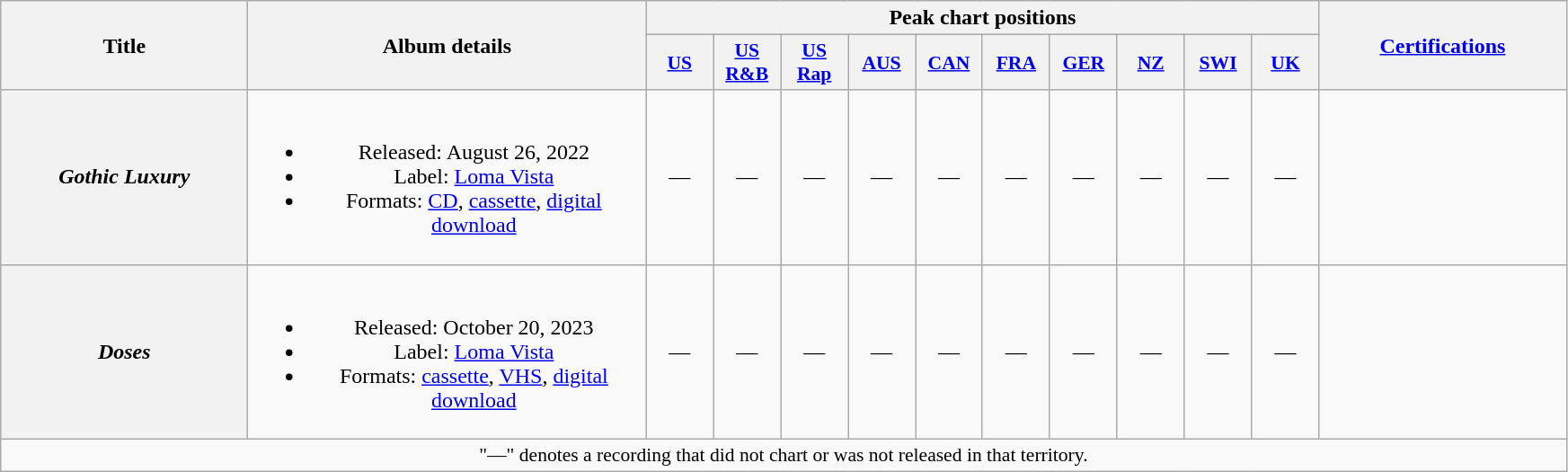<table class="wikitable plainrowheaders" style="text-align:center;">
<tr>
<th scope="col" rowspan="2" style="width:11em;">Title</th>
<th scope="col" rowspan="2" style="width:18em;">Album details</th>
<th scope="col" colspan="10">Peak chart positions</th>
<th scope="col" rowspan="2" style="width:11em;"><a href='#'>Certifications</a></th>
</tr>
<tr>
<th scope="col" style="width:3em;font-size:90%;"><a href='#'>US</a></th>
<th scope="col" style="width:3em;font-size:90%;"><a href='#'>US R&B</a></th>
<th scope="col" style="width:3em;font-size:90%;"><a href='#'>US<br>Rap</a></th>
<th scope="col" style="width:3em;font-size:90%;"><a href='#'>AUS</a></th>
<th scope="col" style="width:3em;font-size:90%;"><a href='#'>CAN</a></th>
<th scope="col" style="width:3em;font-size:90%;"><a href='#'>FRA</a></th>
<th scope="col" style="width:3em;font-size:90%;"><a href='#'>GER</a></th>
<th scope="col" style="width:3em;font-size:90%;"><a href='#'>NZ</a></th>
<th scope="col" style="width:3em;font-size:90%;"><a href='#'>SWI</a></th>
<th scope="col" style="width:3em;font-size:90%;"><a href='#'>UK</a><br></th>
</tr>
<tr>
<th scope="row"><em>Gothic Luxury</em></th>
<td><br><ul><li>Released: August 26, 2022</li><li>Label: <a href='#'>Loma Vista</a></li><li>Formats: <a href='#'>CD</a>, <a href='#'>cassette</a>, <a href='#'>digital download</a></li></ul></td>
<td>—</td>
<td>—</td>
<td>—</td>
<td>—</td>
<td>—</td>
<td>—</td>
<td>—</td>
<td>—</td>
<td>—</td>
<td>—</td>
<td></td>
</tr>
<tr>
<th scope="row"><em>Doses</em></th>
<td><br><ul><li>Released: October 20, 2023</li><li>Label: <a href='#'>Loma Vista</a></li><li>Formats: <a href='#'>cassette</a>, <a href='#'>VHS</a>, <a href='#'>digital download</a></li></ul></td>
<td>—</td>
<td>—</td>
<td>—</td>
<td>—</td>
<td>—</td>
<td>—</td>
<td>—</td>
<td>—</td>
<td>—</td>
<td>—</td>
<td></td>
</tr>
<tr>
<td colspan="13" style="font-size:90%">"—" denotes a recording that did not chart or was not released in that territory.</td>
</tr>
</table>
